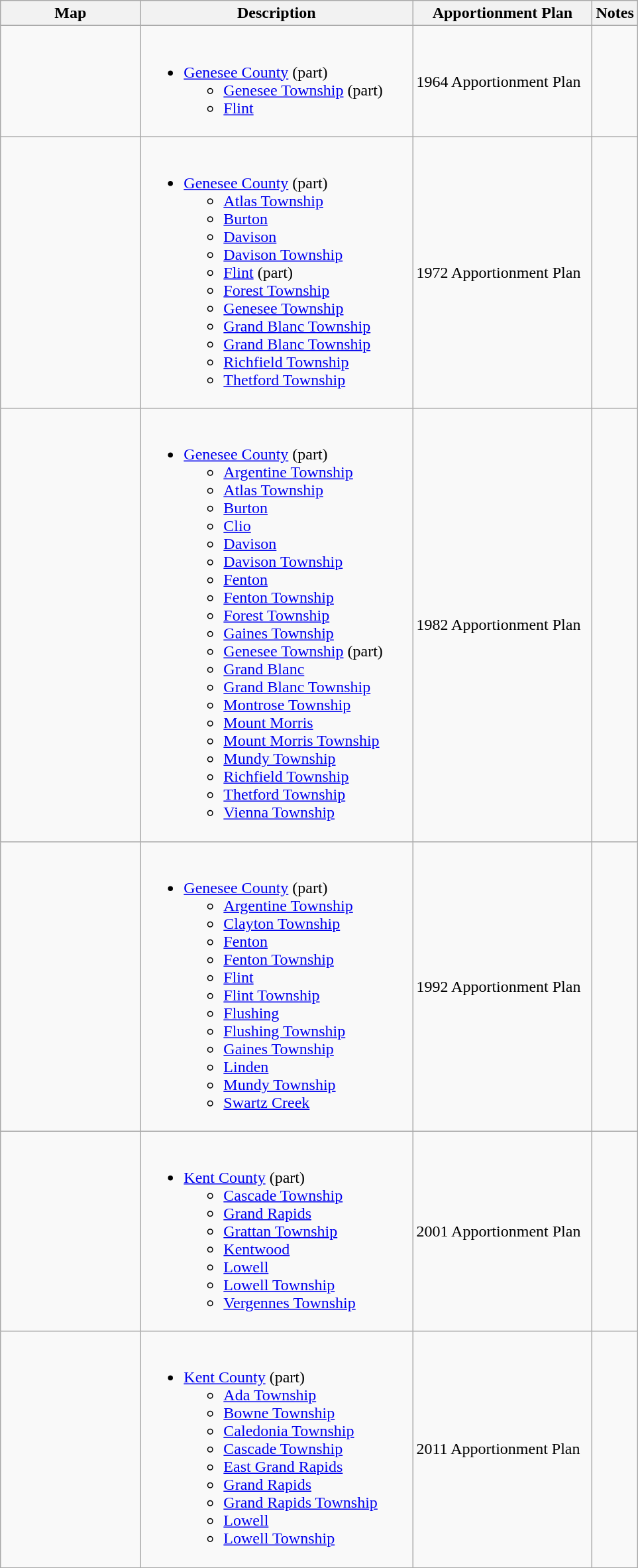<table class="wikitable sortable">
<tr>
<th style="width:100pt;">Map</th>
<th style="width:200pt;">Description</th>
<th style="width:130pt;">Apportionment Plan</th>
<th style="width:15pt;">Notes</th>
</tr>
<tr>
<td></td>
<td><br><ul><li><a href='#'>Genesee County</a> (part)<ul><li><a href='#'>Genesee Township</a> (part)</li><li><a href='#'>Flint</a></li></ul></li></ul></td>
<td>1964 Apportionment Plan</td>
<td></td>
</tr>
<tr>
<td></td>
<td><br><ul><li><a href='#'>Genesee County</a> (part)<ul><li><a href='#'>Atlas Township</a></li><li><a href='#'>Burton</a></li><li><a href='#'>Davison</a></li><li><a href='#'>Davison Township</a></li><li><a href='#'>Flint</a> (part)</li><li><a href='#'>Forest Township</a></li><li><a href='#'>Genesee Township</a></li><li><a href='#'>Grand Blanc Township</a></li><li><a href='#'>Grand Blanc Township</a></li><li><a href='#'>Richfield Township</a></li><li><a href='#'>Thetford Township</a></li></ul></li></ul></td>
<td>1972 Apportionment Plan</td>
<td></td>
</tr>
<tr>
<td></td>
<td><br><ul><li><a href='#'>Genesee County</a> (part)<ul><li><a href='#'>Argentine Township</a></li><li><a href='#'>Atlas Township</a></li><li><a href='#'>Burton</a></li><li><a href='#'>Clio</a></li><li><a href='#'>Davison</a></li><li><a href='#'>Davison Township</a></li><li><a href='#'>Fenton</a></li><li><a href='#'>Fenton Township</a></li><li><a href='#'>Forest Township</a></li><li><a href='#'>Gaines Township</a></li><li><a href='#'>Genesee Township</a> (part)</li><li><a href='#'>Grand Blanc</a></li><li><a href='#'>Grand Blanc Township</a></li><li><a href='#'>Montrose Township</a></li><li><a href='#'>Mount Morris</a></li><li><a href='#'>Mount Morris Township</a></li><li><a href='#'>Mundy Township</a></li><li><a href='#'>Richfield Township</a></li><li><a href='#'>Thetford Township</a></li><li><a href='#'>Vienna Township</a></li></ul></li></ul></td>
<td>1982 Apportionment Plan</td>
<td></td>
</tr>
<tr>
<td></td>
<td><br><ul><li><a href='#'>Genesee County</a> (part)<ul><li><a href='#'>Argentine Township</a></li><li><a href='#'>Clayton Township</a></li><li><a href='#'>Fenton</a></li><li><a href='#'>Fenton Township</a></li><li><a href='#'>Flint</a></li><li><a href='#'>Flint Township</a></li><li><a href='#'>Flushing</a></li><li><a href='#'>Flushing Township</a></li><li><a href='#'>Gaines Township</a></li><li><a href='#'>Linden</a></li><li><a href='#'>Mundy Township</a></li><li><a href='#'>Swartz Creek</a></li></ul></li></ul></td>
<td>1992 Apportionment Plan</td>
<td></td>
</tr>
<tr>
<td></td>
<td><br><ul><li><a href='#'>Kent County</a> (part)<ul><li><a href='#'>Cascade Township</a></li><li><a href='#'>Grand Rapids</a></li><li><a href='#'>Grattan Township</a></li><li><a href='#'>Kentwood</a></li><li><a href='#'>Lowell</a></li><li><a href='#'>Lowell Township</a></li><li><a href='#'>Vergennes Township</a></li></ul></li></ul></td>
<td>2001 Apportionment Plan</td>
<td></td>
</tr>
<tr>
<td></td>
<td><br><ul><li><a href='#'>Kent County</a> (part)<ul><li><a href='#'>Ada Township</a></li><li><a href='#'>Bowne Township</a></li><li><a href='#'>Caledonia Township</a></li><li><a href='#'>Cascade Township</a></li><li><a href='#'>East Grand Rapids</a></li><li><a href='#'>Grand Rapids</a></li><li><a href='#'>Grand Rapids Township</a></li><li><a href='#'>Lowell</a></li><li><a href='#'>Lowell Township</a></li></ul></li></ul></td>
<td>2011 Apportionment Plan</td>
<td></td>
</tr>
<tr>
</tr>
</table>
